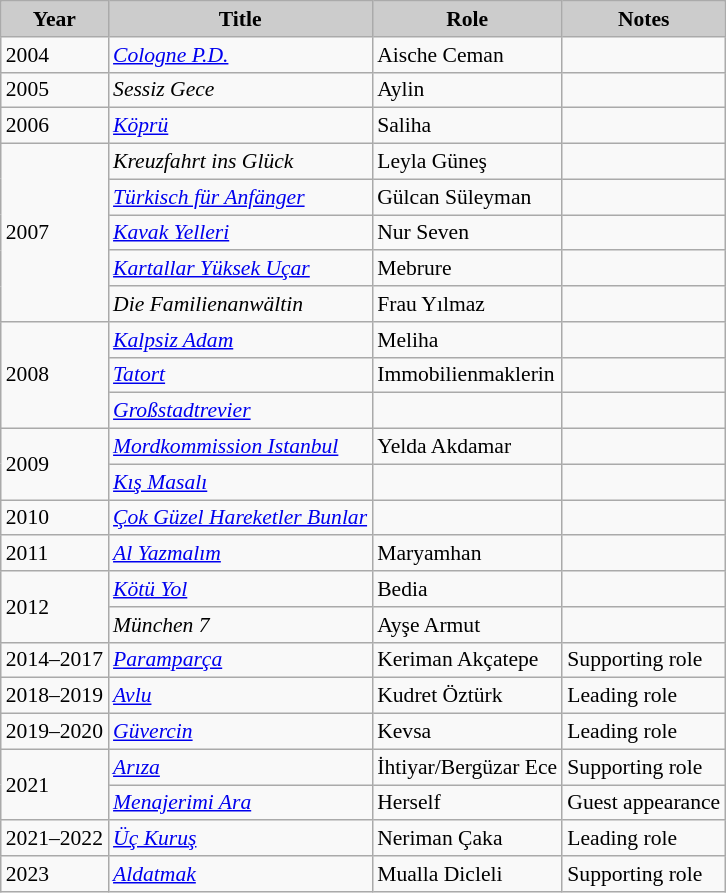<table class="wikitable" style="font-size:90%">
<tr>
<th style="background:#CCCCCC">Year</th>
<th style="background:#CCCCCC">Title</th>
<th style="background:#CCCCCC">Role</th>
<th style="background:#CCCCCC">Notes</th>
</tr>
<tr>
<td>2004</td>
<td><em><a href='#'>Cologne P.D.</a></em></td>
<td>Aische Ceman</td>
<td></td>
</tr>
<tr>
<td>2005</td>
<td><em>Sessiz Gece</em></td>
<td>Aylin</td>
<td></td>
</tr>
<tr>
<td>2006</td>
<td><em><a href='#'>Köprü</a></em></td>
<td>Saliha</td>
<td></td>
</tr>
<tr>
<td rowspan="5">2007</td>
<td><em>Kreuzfahrt ins Glück</em></td>
<td>Leyla Güneş</td>
<td></td>
</tr>
<tr>
<td><em><a href='#'>Türkisch für Anfänger</a></em></td>
<td>Gülcan Süleyman</td>
<td></td>
</tr>
<tr>
<td><em><a href='#'>Kavak Yelleri</a></em></td>
<td>Nur Seven</td>
<td></td>
</tr>
<tr>
<td><em><a href='#'>Kartallar Yüksek Uçar</a></em></td>
<td>Mebrure</td>
<td></td>
</tr>
<tr>
<td><em>Die Familienanwältin</em></td>
<td>Frau Yılmaz</td>
<td></td>
</tr>
<tr>
<td rowspan="3">2008</td>
<td><em><a href='#'>Kalpsiz Adam</a></em></td>
<td>Meliha</td>
<td></td>
</tr>
<tr>
<td><em><a href='#'>Tatort</a></em></td>
<td>Immobilienmaklerin</td>
<td></td>
</tr>
<tr>
<td><em><a href='#'>Großstadtrevier</a></em></td>
<td></td>
<td></td>
</tr>
<tr>
<td rowspan="2">2009</td>
<td><em><a href='#'>Mordkommission Istanbul</a></em></td>
<td>Yelda Akdamar</td>
<td></td>
</tr>
<tr>
<td><em><a href='#'>Kış Masalı</a></em></td>
<td></td>
<td></td>
</tr>
<tr>
<td>2010</td>
<td><em><a href='#'>Çok Güzel Hareketler Bunlar</a></em></td>
<td></td>
<td></td>
</tr>
<tr>
<td>2011</td>
<td><em><a href='#'>Al Yazmalım</a></em></td>
<td>Maryamhan</td>
<td></td>
</tr>
<tr>
<td rowspan="2">2012</td>
<td><em><a href='#'>Kötü Yol</a></em></td>
<td>Bedia</td>
<td></td>
</tr>
<tr>
<td><em>München 7</em></td>
<td>Ayşe Armut</td>
<td></td>
</tr>
<tr>
<td>2014–2017</td>
<td><em><a href='#'>Paramparça</a></em></td>
<td>Keriman Akçatepe</td>
<td>Supporting role</td>
</tr>
<tr>
<td>2018–2019</td>
<td><em><a href='#'>Avlu</a></em></td>
<td>Kudret Öztürk</td>
<td>Leading role</td>
</tr>
<tr>
<td>2019–2020</td>
<td><em><a href='#'>Güvercin</a></em></td>
<td>Kevsa</td>
<td>Leading role</td>
</tr>
<tr>
<td rowspan="2">2021</td>
<td><em><a href='#'>Arıza</a></em></td>
<td>İhtiyar/Bergüzar Ece</td>
<td>Supporting role</td>
</tr>
<tr>
<td><em><a href='#'>Menajerimi Ara</a></em></td>
<td>Herself</td>
<td>Guest appearance</td>
</tr>
<tr>
<td>2021–2022</td>
<td><em><a href='#'>Üç Kuruş</a></em></td>
<td>Neriman Çaka</td>
<td>Leading role</td>
</tr>
<tr>
<td>2023</td>
<td><em><a href='#'>Aldatmak</a></em></td>
<td>Mualla Dicleli</td>
<td>Supporting role</td>
</tr>
</table>
